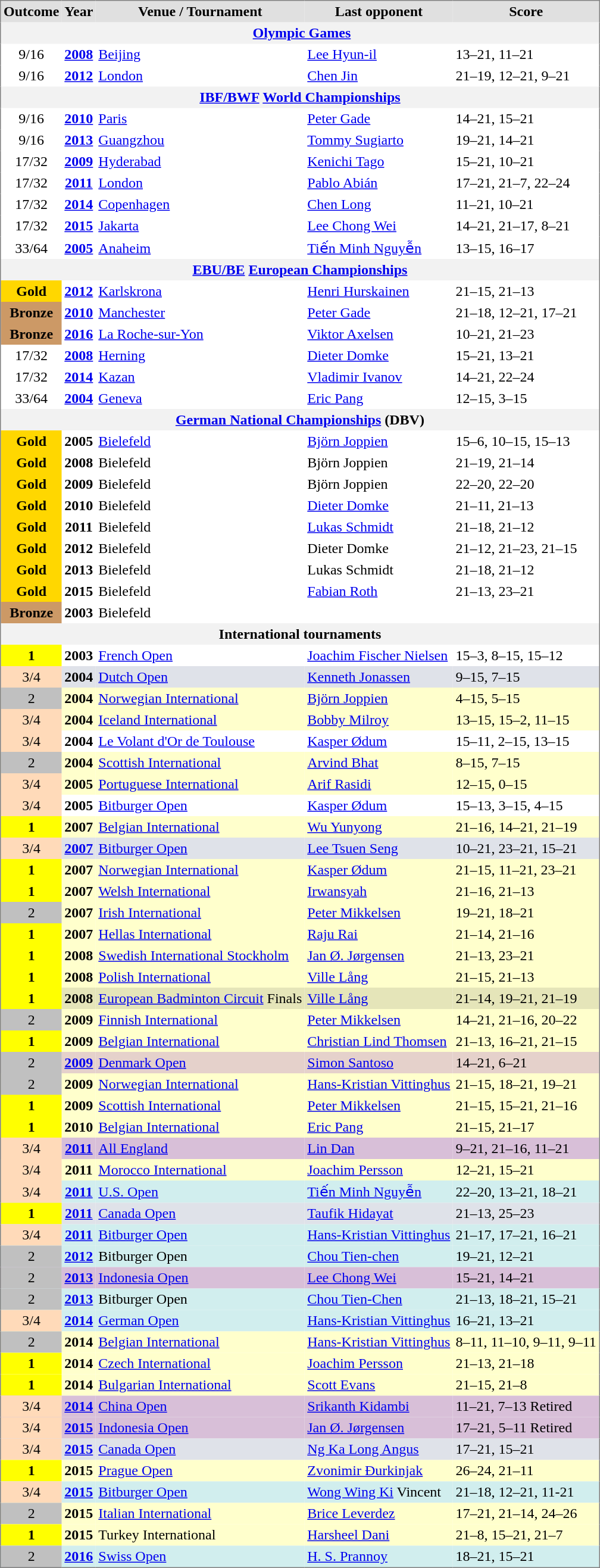<table cellpadding="3" cellspacing="0" border="0" style="font-size: 100%; border: gray solid 1px; border-collapse: collapse;">
<tr bgcolor="E0E0E0">
<th>Outcome</th>
<th>Year</th>
<th>Venue / Tournament</th>
<th>Last opponent</th>
<th>Score</th>
</tr>
<tr bgcolor="F2F2F2">
<td colspan=7 align=center> <strong><a href='#'>Olympic Games</a></strong></td>
</tr>
<tr>
</tr>
<tr align="center">
<td>9/16</td>
<td><strong><a href='#'>2008</a></strong></td>
<td align="left"> <a href='#'>Beijing</a></td>
<td align="left"> <a href='#'>Lee Hyun-il</a></td>
<td align="left">13–21, 11–21</td>
</tr>
<tr>
</tr>
<tr align="center">
<td>9/16</td>
<td><strong><a href='#'>2012</a></strong></td>
<td align="left"> <a href='#'>London</a></td>
<td align="left"> <a href='#'>Chen Jin</a></td>
<td align="left">21–19, 12–21, 9–21</td>
</tr>
<tr>
</tr>
<tr bgcolor="F2F2F2">
<td colspan=7 align=center><strong><a href='#'>IBF/BWF</a> <a href='#'>World Championships</a></strong></td>
</tr>
<tr>
</tr>
<tr align="center">
<td>9/16</td>
<td><strong><a href='#'>2010</a></strong></td>
<td align="left"> <a href='#'>Paris</a></td>
<td align="left"> <a href='#'>Peter Gade</a></td>
<td align="left">14–21, 15–21</td>
</tr>
<tr>
</tr>
<tr align="center">
<td>9/16</td>
<td><strong><a href='#'>2013</a></strong></td>
<td align="left"> <a href='#'>Guangzhou</a></td>
<td align="left"> <a href='#'>Tommy Sugiarto</a></td>
<td align="left">19–21, 14–21</td>
</tr>
<tr>
</tr>
<tr align="center">
<td>17/32</td>
<td><strong><a href='#'>2009</a></strong></td>
<td align="left"> <a href='#'>Hyderabad</a></td>
<td align="left"> <a href='#'>Kenichi Tago</a></td>
<td align="left">15–21, 10–21</td>
</tr>
<tr>
</tr>
<tr align="center">
<td>17/32</td>
<td><strong><a href='#'>2011</a></strong></td>
<td align="left"> <a href='#'>London</a></td>
<td align="left"> <a href='#'>Pablo Abián</a></td>
<td align="left">17–21, 21–7, 22–24</td>
</tr>
<tr>
</tr>
<tr align="center">
<td>17/32</td>
<td><strong><a href='#'>2014</a></strong></td>
<td align="left"> <a href='#'>Copenhagen</a></td>
<td align="left"> <a href='#'>Chen Long</a></td>
<td align="left">11–21, 10–21</td>
</tr>
<tr>
</tr>
<tr align="center">
<td>17/32</td>
<td><strong><a href='#'>2015</a></strong></td>
<td align="left"> <a href='#'>Jakarta</a></td>
<td align="left"> <a href='#'>Lee Chong Wei</a></td>
<td align="left">14–21, 21–17, 8–21</td>
</tr>
<tr>
</tr>
<tr align="center">
<td>33/64</td>
<td><strong><a href='#'>2005</a></strong></td>
<td align="left"> <a href='#'>Anaheim</a></td>
<td align="left"> <a href='#'>Tiến Minh Nguyễn</a></td>
<td align="left">13–15, 16–17</td>
</tr>
<tr>
</tr>
<tr bgcolor="F2F2F2">
<td colspan=7 align=center><strong><a href='#'>EBU/BE</a> <a href='#'>European Championships</a></strong></td>
</tr>
<tr>
</tr>
<tr align="center">
<td bgcolor="FFD700"><strong>Gold</strong></td>
<td><strong><a href='#'>2012</a></strong></td>
<td align="left"> <a href='#'>Karlskrona</a></td>
<td align="left"> <a href='#'>Henri Hurskainen</a></td>
<td align="left">21–15, 21–13</td>
</tr>
<tr>
</tr>
<tr align="center">
<td bgcolor="CC9966"><strong>Bronze</strong></td>
<td><strong><a href='#'>2010</a></strong></td>
<td align="left"> <a href='#'>Manchester</a></td>
<td align="left"> <a href='#'>Peter Gade</a></td>
<td align="left">21–18, 12–21, 17–21</td>
</tr>
<tr>
</tr>
<tr align="center">
<td bgcolor="CC9966"><strong>Bronze</strong></td>
<td><strong><a href='#'>2016</a></strong></td>
<td align="left"> <a href='#'>La Roche-sur-Yon</a></td>
<td align="left"> <a href='#'>Viktor Axelsen</a></td>
<td align="left">10–21, 21–23</td>
</tr>
<tr>
</tr>
<tr align="center">
<td>17/32</td>
<td><strong><a href='#'>2008</a></strong></td>
<td align="left"> <a href='#'>Herning</a></td>
<td align="left"> <a href='#'>Dieter Domke</a></td>
<td align="left">15–21, 13–21</td>
</tr>
<tr>
</tr>
<tr align="center">
<td>17/32</td>
<td><strong><a href='#'>2014</a></strong></td>
<td align="left"> <a href='#'>Kazan</a></td>
<td align="left"> <a href='#'>Vladimir Ivanov</a></td>
<td align="left">14–21, 22–24</td>
</tr>
<tr>
</tr>
<tr align="center">
<td>33/64</td>
<td><strong><a href='#'>2004</a></strong></td>
<td align="left"> <a href='#'>Geneva</a></td>
<td align="left"> <a href='#'>Eric Pang</a></td>
<td align="left">12–15, 3–15</td>
</tr>
<tr>
</tr>
<tr bgcolor="F2F2F2">
<td colspan=7 align=center><strong><a href='#'>German National Championships</a> (DBV)</strong></td>
</tr>
<tr>
</tr>
<tr align="center">
<td bgcolor="FFD700"><strong>Gold</strong></td>
<td><strong>2005</strong></td>
<td align="left"> <a href='#'>Bielefeld</a></td>
<td align="left"> <a href='#'>Björn Joppien</a></td>
<td align="left">15–6, 10–15, 15–13</td>
</tr>
<tr>
</tr>
<tr align="center">
<td bgcolor="FFD700"><strong>Gold</strong></td>
<td><strong>2008</strong></td>
<td align="left"> Bielefeld</td>
<td align="left"> Björn Joppien</td>
<td align="left">21–19, 21–14</td>
</tr>
<tr>
</tr>
<tr align="center">
<td bgcolor="FFD700"><strong>Gold</strong></td>
<td><strong>2009</strong></td>
<td align="left"> Bielefeld</td>
<td align="left"> Björn Joppien</td>
<td align="left">22–20, 22–20</td>
</tr>
<tr>
</tr>
<tr align="center">
<td bgcolor="FFD700"><strong>Gold</strong></td>
<td><strong>2010</strong></td>
<td align="left"> Bielefeld</td>
<td align="left"> <a href='#'>Dieter Domke</a></td>
<td align="left">21–11, 21–13</td>
</tr>
<tr>
</tr>
<tr align="center">
<td bgcolor="FFD700"><strong>Gold</strong></td>
<td><strong>2011</strong></td>
<td align="left"> Bielefeld</td>
<td align="left"> <a href='#'>Lukas Schmidt</a></td>
<td align="left">21–18, 21–12</td>
</tr>
<tr>
</tr>
<tr align="center">
<td bgcolor="FFD700"><strong>Gold</strong></td>
<td><strong>2012</strong></td>
<td align="left"> Bielefeld</td>
<td align="left"> Dieter Domke</td>
<td align="left">21–12, 21–23, 21–15</td>
</tr>
<tr>
</tr>
<tr align="center">
<td bgcolor="FFD700"><strong>Gold</strong></td>
<td><strong>2013</strong></td>
<td align="left"> Bielefeld</td>
<td align="left"> Lukas Schmidt</td>
<td align="left">21–18, 21–12</td>
</tr>
<tr>
</tr>
<tr align="center">
<td bgcolor="FFD700"><strong>Gold</strong></td>
<td><strong>2015</strong></td>
<td align="left"> Bielefeld</td>
<td align="left"> <a href='#'>Fabian Roth</a></td>
<td align="left">21–13, 23–21</td>
</tr>
<tr>
</tr>
<tr align="center">
<td bgcolor="CC9966"><strong>Bronze</strong></td>
<td><strong>2003</strong></td>
<td align="left"> Bielefeld</td>
<td align="left"></td>
<td align="left"></td>
</tr>
<tr>
</tr>
<tr bgcolor="F2F2F2">
<td colspan=7 align=center><strong>International tournaments</strong></td>
</tr>
<tr>
</tr>
<tr align="center">
<td style="text-align:center; background:#FFFF00"><strong>1</strong></td>
<td><strong>2003</strong></td>
<td align="left"> <a href='#'>French Open</a></td>
<td align="left"> <a href='#'>Joachim Fischer Nielsen</a></td>
<td align="left">15–3, 8–15, 15–12</td>
</tr>
<tr>
</tr>
<tr style="background:#DFE2E9">
<td style="text-align:center; background:#FFDAB9">3/4</td>
<td align="center"><strong>2004</strong></td>
<td align="left"> <a href='#'>Dutch Open</a></td>
<td align="left"> <a href='#'>Kenneth Jonassen</a></td>
<td align="left">9–15, 7–15</td>
</tr>
<tr>
</tr>
<tr style="background:#FFFFCC">
<td style="text-align:center; background:#C0C0C0">2</td>
<td align="center"><strong>2004</strong></td>
<td align="left"> <a href='#'>Norwegian International</a></td>
<td align="left"> <a href='#'>Björn Joppien</a></td>
<td align="left">4–15, 5–15</td>
</tr>
<tr>
</tr>
<tr style="background:#FFFFCC">
<td style="text-align:center; background:#FFDAB9">3/4</td>
<td align="center"><strong>2004</strong></td>
<td align="left"> <a href='#'>Iceland International</a></td>
<td align="left"> <a href='#'>Bobby Milroy</a></td>
<td align="left">13–15, 15–2, 11–15</td>
</tr>
<tr>
</tr>
<tr align="center">
<td style="text-align:center; background:#FFDAB9">3/4</td>
<td align="center"><strong>2004</strong></td>
<td align="left"> <a href='#'>Le Volant d'Or de Toulouse</a></td>
<td align="left"> <a href='#'>Kasper Ødum</a></td>
<td align="left">15–11, 2–15, 13–15</td>
</tr>
<tr>
</tr>
<tr style="background:#FFFFCC">
<td style="text-align:center; background:#C0C0C0">2</td>
<td align="center"><strong>2004</strong></td>
<td align="left"> <a href='#'>Scottish International</a></td>
<td align="left"> <a href='#'>Arvind Bhat</a></td>
<td align="left">8–15, 7–15</td>
</tr>
<tr>
</tr>
<tr style="background:#FFFFCC">
<td style="text-align:center; background:#FFDAB9">3/4</td>
<td align="center"><strong>2005</strong></td>
<td align="left"> <a href='#'>Portuguese International</a></td>
<td align="left"> <a href='#'>Arif Rasidi</a></td>
<td align="left">12–15, 0–15</td>
</tr>
<tr>
</tr>
<tr align="center">
<td style="text-align:center; background:#FFDAB9">3/4</td>
<td align="center"><strong>2005</strong></td>
<td align="left"> <a href='#'>Bitburger Open</a></td>
<td align="left"> <a href='#'>Kasper Ødum</a></td>
<td align="left">15–13, 3–15, 4–15</td>
</tr>
<tr>
</tr>
<tr style="background:#FFFFCC">
<td style="text-align:center; background:#FFFF00"><strong>1</strong></td>
<td align="center"><strong>2007</strong></td>
<td align="left"> <a href='#'>Belgian International</a></td>
<td align="left"> <a href='#'>Wu Yunyong</a></td>
<td align="left">21–16, 14–21, 21–19</td>
</tr>
<tr>
</tr>
<tr style="background:#DFE2E9">
<td style="text-align:center; background:#FFDAB9">3/4</td>
<td align="center"><strong><a href='#'>2007</a></strong></td>
<td align="left"> <a href='#'>Bitburger Open</a></td>
<td align="left"> <a href='#'>Lee Tsuen Seng</a></td>
<td align="left">10–21, 23–21, 15–21</td>
</tr>
<tr>
</tr>
<tr style="background:#FFFFCC">
<td style="text-align:center; background:#FFFF00"><strong>1</strong></td>
<td align="center"><strong>2007</strong></td>
<td align="left"> <a href='#'>Norwegian International</a></td>
<td align="left"> <a href='#'>Kasper Ødum</a></td>
<td align="left">21–15, 11–21, 23–21</td>
</tr>
<tr>
</tr>
<tr style="background:#FFFFCC">
<td style="text-align:center; background:#FFFF00"><strong>1</strong></td>
<td align="center"><strong>2007</strong></td>
<td align="left"> <a href='#'>Welsh International</a></td>
<td align="left"> <a href='#'>Irwansyah</a></td>
<td align="left">21–16, 21–13</td>
</tr>
<tr>
</tr>
<tr style="background:#FFFFCC">
<td style="text-align:center; background:#C0C0C0">2</td>
<td align="center"><strong>2007</strong></td>
<td align="left"> <a href='#'>Irish International</a></td>
<td align="left"> <a href='#'>Peter Mikkelsen</a></td>
<td align="left">19–21, 18–21</td>
</tr>
<tr>
</tr>
<tr style="background:#FFFFCC">
<td style="text-align:center; background:#FFFF00"><strong>1</strong></td>
<td align="center"><strong>2007</strong></td>
<td align="left"> <a href='#'>Hellas International</a></td>
<td align="left"> <a href='#'>Raju Rai</a></td>
<td align="left">21–14, 21–16</td>
</tr>
<tr>
</tr>
<tr style="background:#FFFFCC">
<td style="text-align:center; background:#FFFF00"><strong>1</strong></td>
<td align="center"><strong>2008</strong></td>
<td align="left"> <a href='#'>Swedish International Stockholm</a></td>
<td align="left"> <a href='#'>Jan Ø. Jørgensen</a></td>
<td align="left">21–13, 23–21</td>
</tr>
<tr>
</tr>
<tr style="background:#FFFFCC">
<td style="text-align:center; background:#FFFF00"><strong>1</strong></td>
<td align="center"><strong>2008</strong></td>
<td align="left"> <a href='#'>Polish International</a></td>
<td align="left"> <a href='#'>Ville Lång</a></td>
<td align="left">21–15, 21–13</td>
</tr>
<tr>
</tr>
<tr style="background:#E5E5B9">
<td style="text-align:center; background:#FFFF00"><strong>1</strong></td>
<td align="center"><strong>2008</strong></td>
<td align="left"> <a href='#'>European Badminton Circuit</a> Finals</td>
<td align="left"> <a href='#'>Ville Lång</a></td>
<td align="left">21–14, 19–21, 21–19</td>
</tr>
<tr>
</tr>
<tr style="background:#FFFFCC">
<td style="text-align:center; background:#C0C0C0">2</td>
<td align="center"><strong>2009</strong></td>
<td align="left"> <a href='#'>Finnish International</a></td>
<td align="left"> <a href='#'>Peter Mikkelsen</a></td>
<td align="left">14–21, 21–16, 20–22</td>
</tr>
<tr>
</tr>
<tr style="background:#FFFFCC">
<td style="text-align:center; background:#FFFF00"><strong>1</strong></td>
<td align="center"><strong>2009</strong></td>
<td align="left"> <a href='#'>Belgian International</a></td>
<td align="left"> <a href='#'>Christian Lind Thomsen</a></td>
<td align="left">21–13, 16–21, 21–15</td>
</tr>
<tr>
</tr>
<tr style="background:#E5D1CB">
<td style="text-align:center; background:#C0C0C0">2</td>
<td align="center"><strong><a href='#'>2009</a></strong></td>
<td align="left"> <a href='#'>Denmark Open</a></td>
<td align="left"> <a href='#'>Simon Santoso</a></td>
<td align="left">14–21, 6–21</td>
</tr>
<tr>
</tr>
<tr style="background:#FFFFCC">
<td style="text-align:center; background:#C0C0C0">2</td>
<td align="center"><strong>2009</strong></td>
<td align="left"> <a href='#'>Norwegian International</a></td>
<td align="left"> <a href='#'>Hans-Kristian Vittinghus</a></td>
<td align="left">21–15, 18–21, 19–21</td>
</tr>
<tr>
</tr>
<tr style="background:#FFFFCC">
<td style="text-align:center; background:#FFFF00"><strong>1</strong></td>
<td align="center"><strong>2009</strong></td>
<td align="left"> <a href='#'>Scottish International</a></td>
<td align="left"> <a href='#'>Peter Mikkelsen</a></td>
<td align="left">21–15, 15–21, 21–16</td>
</tr>
<tr>
</tr>
<tr style="background:#FFFFCC">
<td style="text-align:center; background:#FFFF00"><strong>1</strong></td>
<td align="center"><strong>2010</strong></td>
<td align="left"> <a href='#'>Belgian International</a></td>
<td align="left"> <a href='#'>Eric Pang</a></td>
<td align="left">21–15, 21–17</td>
</tr>
<tr>
</tr>
<tr style="background:#D8BFD8">
<td style="text-align:center; background:#FFDAB9">3/4</td>
<td align="center"><strong><a href='#'>2011</a></strong></td>
<td align="left"> <a href='#'>All England</a></td>
<td align="left"> <a href='#'>Lin Dan</a></td>
<td align="left">9–21, 21–16, 11–21</td>
</tr>
<tr>
</tr>
<tr style="background:#FFFFCC">
<td style="text-align:center; background:#FFDAB9">3/4</td>
<td align="center"><strong>2011</strong></td>
<td align="left"> <a href='#'>Morocco International</a></td>
<td align="left"> <a href='#'>Joachim Persson</a></td>
<td align="left">12–21, 15–21</td>
</tr>
<tr>
</tr>
<tr style="background:#D1EEEE">
<td style="text-align:center; background:#FFDAB9">3/4</td>
<td align="center"><strong><a href='#'>2011</a></strong></td>
<td align="left"> <a href='#'>U.S. Open</a></td>
<td align="left"> <a href='#'>Tiến Minh Nguyễn</a></td>
<td align="left">22–20, 13–21, 18–21</td>
</tr>
<tr>
</tr>
<tr style="background:#DFE2E9">
<td style="text-align:center; background:#FFFF00"><strong>1</strong></td>
<td align="center"><strong><a href='#'>2011</a></strong></td>
<td align="left"> <a href='#'>Canada Open</a></td>
<td align="left"> <a href='#'>Taufik Hidayat</a></td>
<td align="left">21–13, 25–23</td>
</tr>
<tr>
</tr>
<tr style="background:#D1EEEE">
<td style="text-align:center; background:#FFDAB9">3/4</td>
<td align="center"><strong><a href='#'>2011</a></strong></td>
<td align="left"> <a href='#'>Bitburger Open</a></td>
<td align="left"> <a href='#'>Hans-Kristian Vittinghus</a></td>
<td align="left">21–17, 17–21, 16–21</td>
</tr>
<tr>
</tr>
<tr style="background:#D1EEEE">
<td style="text-align:center; background:#C0C0C0">2</td>
<td align="center"><strong><a href='#'>2012</a></strong></td>
<td align="left"> Bitburger Open</td>
<td align="left"> <a href='#'>Chou Tien-chen</a></td>
<td align="left">19–21, 12–21</td>
</tr>
<tr>
</tr>
<tr style="background:#D8BFD8">
<td style="text-align:center; background:#C0C0C0">2</td>
<td align="center"><strong><a href='#'>2013</a></strong></td>
<td align="left"> <a href='#'>Indonesia Open</a></td>
<td align="left"> <a href='#'>Lee Chong Wei</a></td>
<td align="left">15–21, 14–21</td>
</tr>
<tr>
</tr>
<tr style="background:#D1EEEE">
<td style="text-align:center; background:#C0C0C0">2</td>
<td align="center"><strong><a href='#'>2013</a></strong></td>
<td align="left"> Bitburger Open</td>
<td align="left"> <a href='#'>Chou Tien-Chen</a></td>
<td align="left">21–13, 18–21, 15–21</td>
</tr>
<tr>
</tr>
<tr style="background:#D1EEEE">
<td style="text-align:center; background:#FFDAB9">3/4</td>
<td align="center"><strong><a href='#'>2014</a></strong></td>
<td align="left"> <a href='#'>German Open</a></td>
<td align="left"> <a href='#'>Hans-Kristian Vittinghus</a></td>
<td align="left">16–21, 13–21</td>
</tr>
<tr>
</tr>
<tr style="background:#FFFFCC">
<td style="text-align:center; background:#C0C0C0">2</td>
<td align="center"><strong>2014</strong></td>
<td align="left"> <a href='#'>Belgian International</a></td>
<td align="left"> <a href='#'>Hans-Kristian Vittinghus</a></td>
<td align="left">8–11, 11–10, 9–11, 9–11</td>
</tr>
<tr>
</tr>
<tr style="background:#FFFFCC">
<td style="text-align:center; background:#FFFF00"><strong>1</strong></td>
<td align="center"><strong>2014</strong></td>
<td align="left"> <a href='#'>Czech International</a></td>
<td align="left"> <a href='#'>Joachim Persson</a></td>
<td align="left">21–13, 21–18</td>
</tr>
<tr>
</tr>
<tr style="background:#FFFFCC">
<td style="text-align:center; background:#FFFF00"><strong>1</strong></td>
<td align="center"><strong>2014</strong></td>
<td align="left"> <a href='#'>Bulgarian International</a></td>
<td align="left"> <a href='#'>Scott Evans</a></td>
<td align="left">21–15, 21–8</td>
</tr>
<tr>
</tr>
<tr style="background:#D8BFD8">
<td style="text-align:center; background:#FFDAB9">3/4</td>
<td align="center"><strong><a href='#'>2014</a></strong></td>
<td align="left"> <a href='#'>China Open</a></td>
<td align="left"> <a href='#'>Srikanth Kidambi</a></td>
<td align="left">11–21, 7–13 Retired</td>
</tr>
<tr>
</tr>
<tr style="background:#D8BFD8">
<td style="text-align:center; background:#FFDAB9">3/4</td>
<td align="center"><strong><a href='#'>2015</a></strong></td>
<td align="left"> <a href='#'>Indonesia Open</a></td>
<td align="left"> <a href='#'>Jan Ø. Jørgensen</a></td>
<td align="left">17–21, 5–11 Retired</td>
</tr>
<tr>
</tr>
<tr style="background:#DFE2E9">
<td style="text-align:center; background:#FFDAB9">3/4</td>
<td align="center"><strong><a href='#'>2015</a></strong></td>
<td align="left"> <a href='#'>Canada Open</a></td>
<td align="left"> <a href='#'>Ng Ka Long Angus</a></td>
<td align="left">17–21, 15–21</td>
</tr>
<tr>
</tr>
<tr style="background:#FFFFCC">
<td style="text-align:center; background:#FFFF00"><strong>1</strong></td>
<td align="center"><strong>2015</strong></td>
<td align="left"> <a href='#'>Prague Open</a></td>
<td align="left"> <a href='#'>Zvonimir Đurkinjak</a></td>
<td align="left">26–24, 21–11</td>
</tr>
<tr>
</tr>
<tr style="background:#D1EEEE">
<td style="text-align:center; background:#FFDAB9">3/4</td>
<td align="center"><strong><a href='#'>2015</a></strong></td>
<td align="left"> <a href='#'>Bitburger Open</a></td>
<td align="left"> <a href='#'>Wong Wing Ki</a> Vincent</td>
<td align="left">21–18, 12–21, 11-21</td>
</tr>
<tr>
</tr>
<tr style="background:#FFFFCC">
<td style="text-align:center; background:#C0C0C0">2</td>
<td align="center"><strong>2015</strong></td>
<td align="left"> <a href='#'>Italian International</a></td>
<td align="left"> <a href='#'>Brice Leverdez</a></td>
<td align="left">17–21, 21–14, 24–26</td>
</tr>
<tr>
</tr>
<tr style="background:#FFFFCC">
<td style="text-align:center; background:#FFFF00"><strong>1</strong></td>
<td align="center"><strong>2015</strong></td>
<td align="left"> Turkey International</td>
<td align="left"> <a href='#'>Harsheel Dani</a></td>
<td align="left">21–8, 15–21, 21–7</td>
</tr>
<tr>
</tr>
<tr style="background:#D1EEEE">
<td style="text-align:center; background:#C0C0C0">2</td>
<td align="center"><strong><a href='#'>2016</a></strong></td>
<td align="left"> <a href='#'>Swiss Open</a></td>
<td align="left"> <a href='#'>H. S. Prannoy</a></td>
<td align="left">18–21, 15–21</td>
</tr>
</table>
